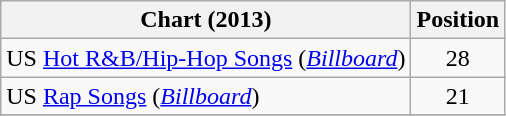<table class="wikitable sortable">
<tr>
<th scope="col">Chart (2013)</th>
<th scope="col">Position</th>
</tr>
<tr>
<td>US <a href='#'>Hot R&B/Hip-Hop Songs</a> (<em><a href='#'>Billboard</a></em>)</td>
<td style="text-align:center;">28</td>
</tr>
<tr>
<td>US <a href='#'>Rap Songs</a> (<em><a href='#'>Billboard</a></em>)</td>
<td style="text-align:center;">21</td>
</tr>
<tr>
</tr>
</table>
